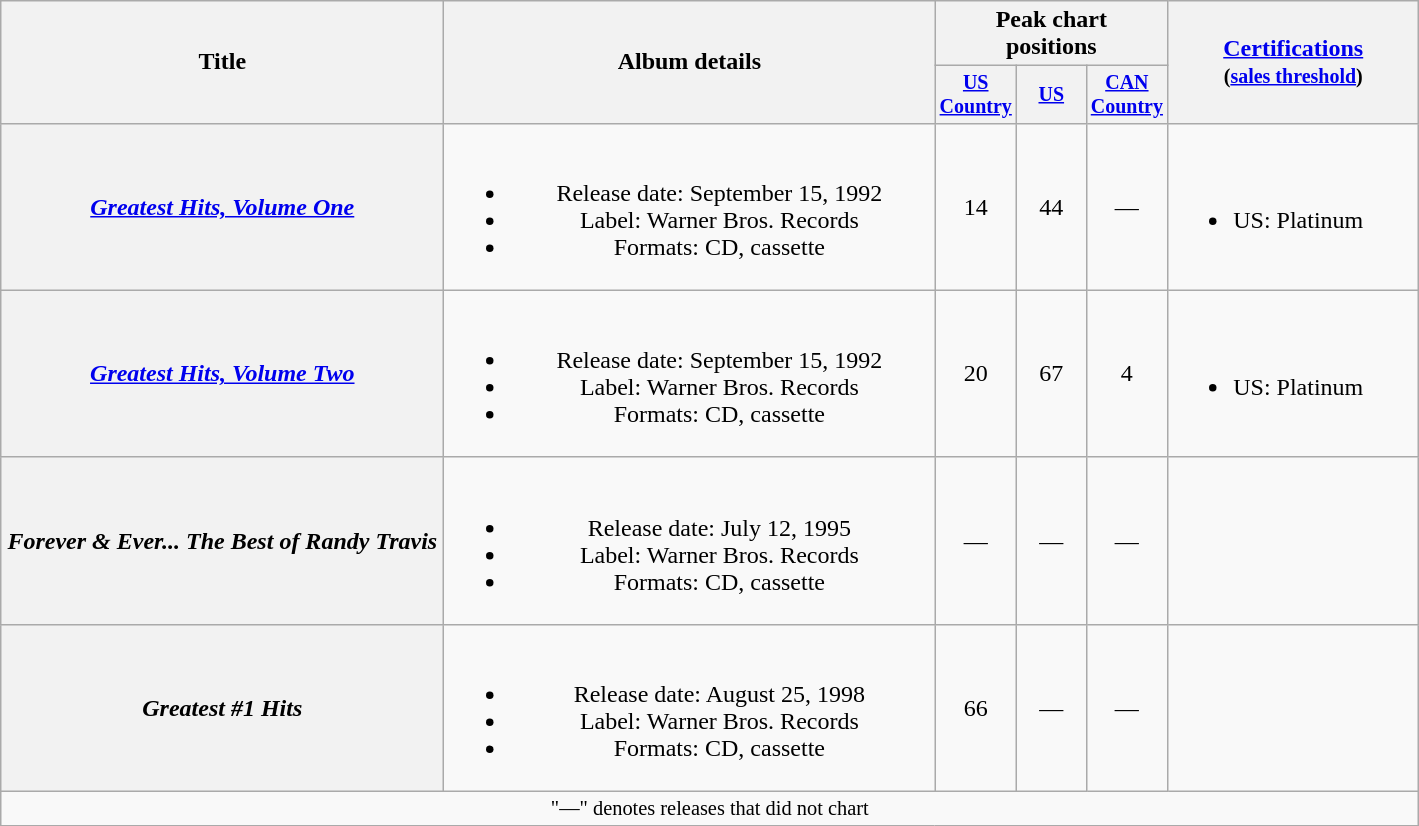<table class="wikitable plainrowheaders" style="text-align:center;">
<tr>
<th rowspan="2" style="width:18em;">Title</th>
<th rowspan="2" style="width:20em;">Album details</th>
<th colspan="3">Peak chart<br>positions</th>
<th rowspan="2" style="width:10em;"><a href='#'>Certifications</a><br><small>(<a href='#'>sales threshold</a>)</small></th>
</tr>
<tr style="font-size:smaller;">
<th width="40"><a href='#'>US Country</a><br></th>
<th width="40"><a href='#'>US</a><br></th>
<th width="40"><a href='#'>CAN Country</a><br></th>
</tr>
<tr>
<th scope="row"><em><a href='#'>Greatest Hits, Volume One</a></em></th>
<td><br><ul><li>Release date: September 15, 1992</li><li>Label: Warner Bros. Records</li><li>Formats: CD, cassette</li></ul></td>
<td>14</td>
<td>44</td>
<td>—</td>
<td align="left"><br><ul><li>US: Platinum</li></ul></td>
</tr>
<tr>
<th scope="row"><em><a href='#'>Greatest Hits, Volume Two</a></em></th>
<td><br><ul><li>Release date: September 15, 1992</li><li>Label: Warner Bros. Records</li><li>Formats: CD, cassette</li></ul></td>
<td>20</td>
<td>67</td>
<td>4</td>
<td align="left"><br><ul><li>US: Platinum</li></ul></td>
</tr>
<tr>
<th scope="row"><em>Forever & Ever... The Best of Randy Travis</em></th>
<td><br><ul><li>Release date: July 12, 1995</li><li>Label: Warner Bros. Records</li><li>Formats: CD, cassette</li></ul></td>
<td>—</td>
<td>—</td>
<td>—</td>
<td></td>
</tr>
<tr>
<th scope="row"><em>Greatest #1 Hits</em></th>
<td><br><ul><li>Release date: August 25, 1998</li><li>Label: Warner Bros. Records</li><li>Formats: CD, cassette</li></ul></td>
<td>66</td>
<td>—</td>
<td>—</td>
<td></td>
</tr>
<tr>
<td colspan="10" style="font-size:85%">"—" denotes releases that did not chart</td>
</tr>
</table>
